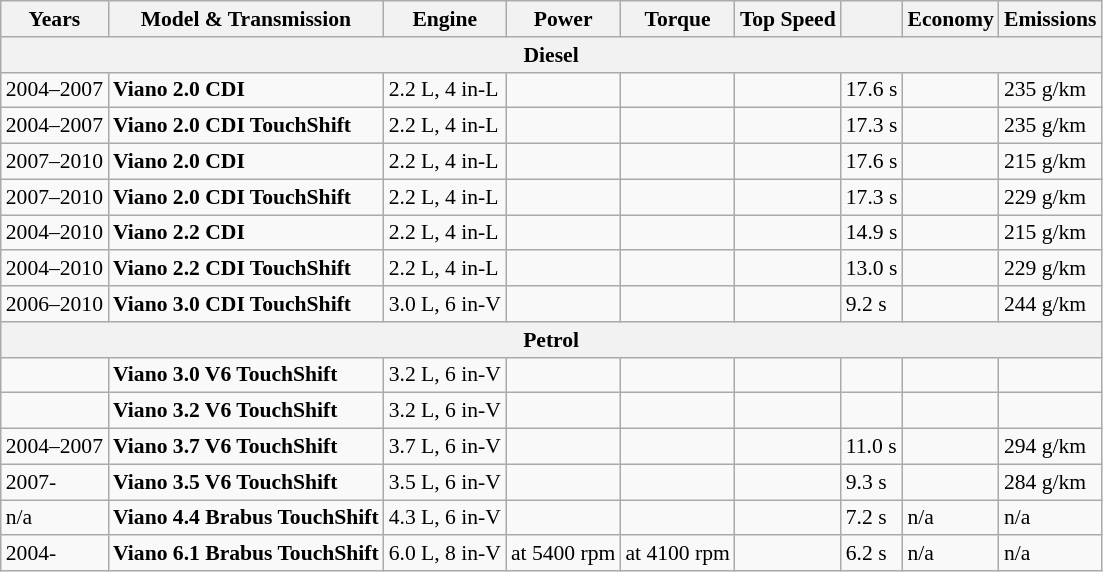<table class="wikitable sortable" style="font-size:90%;">
<tr>
<th>Years</th>
<th>Model & Transmission</th>
<th>Engine</th>
<th>Power</th>
<th>Torque</th>
<th>Top Speed</th>
<th></th>
<th>Economy</th>
<th>Emissions</th>
</tr>
<tr>
<th colspan=9>Diesel</th>
</tr>
<tr>
<td>2004–2007</td>
<td><strong>Viano 2.0 CDI</strong></td>
<td>2.2 L, 4 in-L</td>
<td></td>
<td></td>
<td></td>
<td>17.6 s</td>
<td></td>
<td>235 g/km</td>
</tr>
<tr>
<td>2004–2007</td>
<td><strong>Viano 2.0 CDI TouchShift</strong></td>
<td>2.2 L, 4 in-L</td>
<td></td>
<td></td>
<td></td>
<td>17.3 s</td>
<td></td>
<td>235 g/km</td>
</tr>
<tr>
<td>2007–2010</td>
<td><strong>Viano 2.0 CDI</strong></td>
<td>2.2 L, 4 in-L</td>
<td></td>
<td></td>
<td></td>
<td>17.6 s</td>
<td></td>
<td>215 g/km</td>
</tr>
<tr>
<td>2007–2010</td>
<td><strong>Viano 2.0 CDI TouchShift</strong></td>
<td>2.2 L, 4 in-L</td>
<td></td>
<td></td>
<td></td>
<td>17.3 s</td>
<td></td>
<td>229 g/km</td>
</tr>
<tr>
<td>2004–2010</td>
<td><strong>Viano 2.2 CDI</strong></td>
<td>2.2 L, 4 in-L</td>
<td></td>
<td></td>
<td></td>
<td>14.9 s</td>
<td></td>
<td>215 g/km</td>
</tr>
<tr>
<td>2004–2010</td>
<td><strong>Viano 2.2 CDI TouchShift</strong></td>
<td>2.2 L, 4 in-L</td>
<td></td>
<td></td>
<td></td>
<td>13.0 s</td>
<td></td>
<td>229 g/km</td>
</tr>
<tr>
<td>2006–2010</td>
<td><strong>Viano 3.0 CDI TouchShift</strong></td>
<td>3.0 L, 6 in-V</td>
<td></td>
<td></td>
<td></td>
<td>9.2 s</td>
<td></td>
<td>244 g/km</td>
</tr>
<tr>
<th colspan=9>Petrol</th>
</tr>
<tr>
<td></td>
<td><strong>Viano 3.0 V6 TouchShift</strong></td>
<td>3.2 L, 6 in-V</td>
<td></td>
<td></td>
<td></td>
<td></td>
<td></td>
<td></td>
</tr>
<tr>
<td></td>
<td><strong>Viano 3.2 V6 TouchShift</strong></td>
<td>3.2 L, 6 in-V</td>
<td></td>
<td></td>
<td></td>
<td></td>
<td></td>
<td></td>
</tr>
<tr>
<td>2004–2007</td>
<td><strong>Viano 3.7 V6 TouchShift</strong></td>
<td>3.7 L, 6 in-V</td>
<td></td>
<td></td>
<td></td>
<td>11.0 s</td>
<td></td>
<td>294 g/km</td>
</tr>
<tr>
<td>2007-</td>
<td><strong>Viano 3.5 V6 TouchShift</strong></td>
<td>3.5 L, 6 in-V</td>
<td></td>
<td></td>
<td></td>
<td>9.3 s</td>
<td></td>
<td>284 g/km</td>
</tr>
<tr>
<td>n/a</td>
<td><strong>Viano 4.4 Brabus TouchShift</strong></td>
<td>4.3 L, 6 in-V</td>
<td></td>
<td></td>
<td></td>
<td>7.2 s</td>
<td>n/a</td>
<td>n/a</td>
</tr>
<tr>
<td>2004-</td>
<td><strong>Viano 6.1 Brabus TouchShift</strong></td>
<td>6.0 L, 8 in-V</td>
<td> at 5400 rpm</td>
<td> at 4100 rpm</td>
<td></td>
<td>6.2 s</td>
<td>n/a</td>
<td>n/a</td>
</tr>
</table>
